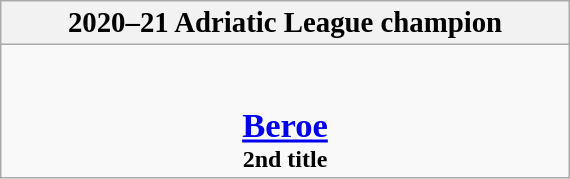<table class="wikitable" style="margin: 0 auto; width: 30%;">
<tr>
<th><big>2020–21 Adriatic League champion</big></th>
</tr>
<tr>
<td align=center><br><br><big><big><strong><a href='#'>Beroe</a></strong> <br></big></big><strong>2nd title</strong></td>
</tr>
</table>
